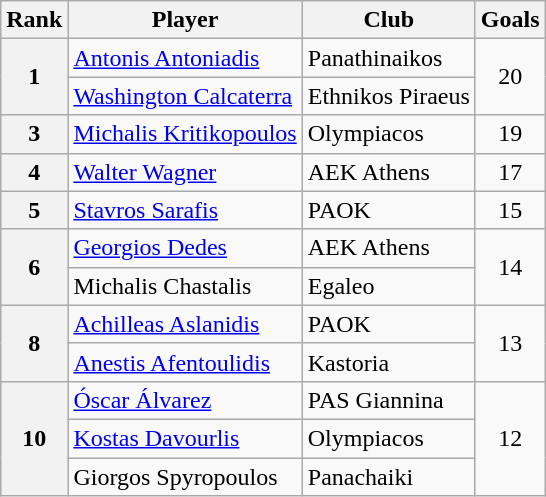<table class="wikitable" style="text-align:center">
<tr>
<th>Rank</th>
<th>Player</th>
<th>Club</th>
<th>Goals</th>
</tr>
<tr>
<th rowspan="2">1</th>
<td align="left"> <a href='#'>Antonis Antoniadis</a></td>
<td align="left">Panathinaikos</td>
<td rowspan="2">20</td>
</tr>
<tr>
<td align="left"> <a href='#'>Washington Calcaterra</a></td>
<td align="left">Ethnikos Piraeus</td>
</tr>
<tr>
<th>3</th>
<td align="left"> <a href='#'>Michalis Kritikopoulos</a></td>
<td align="left">Olympiacos</td>
<td>19</td>
</tr>
<tr>
<th>4</th>
<td align="left"> <a href='#'>Walter Wagner</a></td>
<td align="left">AEK Athens</td>
<td>17</td>
</tr>
<tr>
<th>5</th>
<td align="left"> <a href='#'>Stavros Sarafis</a></td>
<td align="left">PAOK</td>
<td>15</td>
</tr>
<tr>
<th rowspan="2">6</th>
<td align="left"> <a href='#'>Georgios Dedes</a></td>
<td align="left">AEK Athens</td>
<td rowspan="2">14</td>
</tr>
<tr>
<td align="left"> Michalis Chastalis</td>
<td align="left">Egaleo</td>
</tr>
<tr>
<th rowspan="2">8</th>
<td align="left"> <a href='#'>Achilleas Aslanidis</a></td>
<td align="left">PAOK</td>
<td rowspan="2">13</td>
</tr>
<tr>
<td align="left"> <a href='#'>Anestis Afentoulidis</a></td>
<td align="left">Kastoria</td>
</tr>
<tr>
<th rowspan="3">10</th>
<td align="left"> <a href='#'>Óscar Álvarez</a></td>
<td align="left">PAS Giannina</td>
<td rowspan="3">12</td>
</tr>
<tr>
<td align="left"> <a href='#'>Kostas Davourlis</a></td>
<td align="left">Olympiacos</td>
</tr>
<tr>
<td align="left"> Giorgos Spyropoulos</td>
<td align="left">Panachaiki</td>
</tr>
</table>
